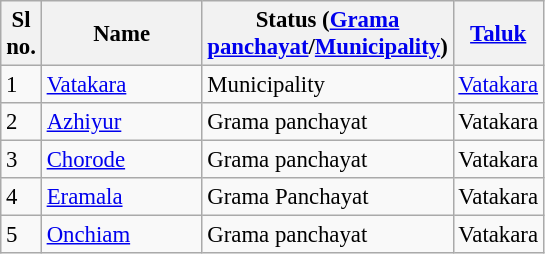<table class="wikitable sortable" style="font-size: 95%;">
<tr>
<th width="20px">Sl no.</th>
<th width="100px">Name</th>
<th width="130px">Status (<a href='#'>Grama panchayat</a>/<a href='#'>Municipality</a>)</th>
<th width="50px"><a href='#'>Taluk</a></th>
</tr>
<tr>
<td>1</td>
<td><a href='#'>Vatakara</a></td>
<td>Municipality</td>
<td><a href='#'>Vatakara</a></td>
</tr>
<tr>
<td>2</td>
<td><a href='#'>Azhiyur</a></td>
<td>Grama panchayat</td>
<td>Vatakara</td>
</tr>
<tr>
<td>3</td>
<td><a href='#'>Chorode</a></td>
<td>Grama panchayat</td>
<td>Vatakara</td>
</tr>
<tr>
<td>4</td>
<td><a href='#'>Eramala</a></td>
<td>Grama Panchayat</td>
<td>Vatakara</td>
</tr>
<tr>
<td>5</td>
<td><a href='#'>Onchiam</a></td>
<td>Grama panchayat</td>
<td>Vatakara</td>
</tr>
</table>
